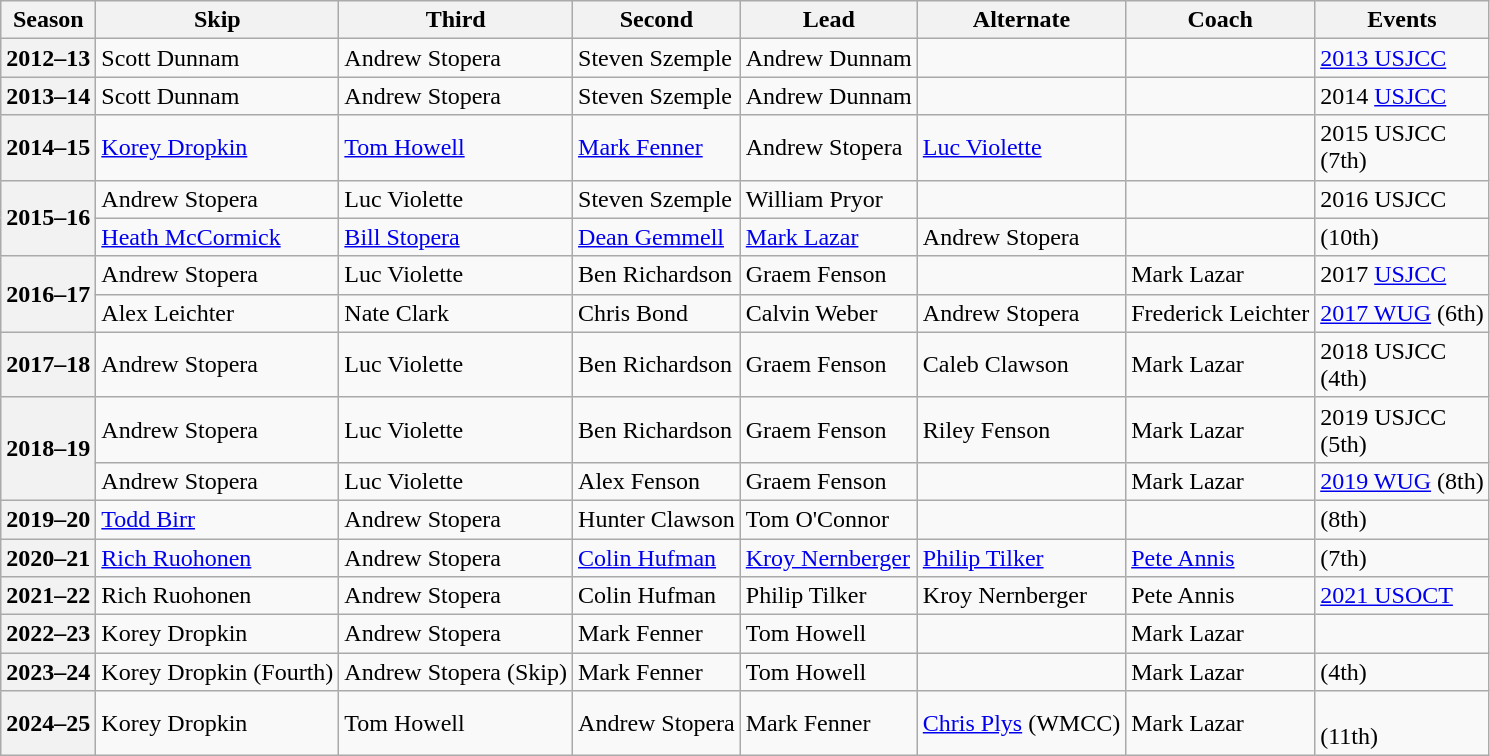<table class="wikitable">
<tr>
<th scope="col">Season</th>
<th scope="col">Skip</th>
<th scope="col">Third</th>
<th scope="col">Second</th>
<th scope="col">Lead</th>
<th scope="col">Alternate</th>
<th scope="col">Coach</th>
<th scope="col">Events</th>
</tr>
<tr>
<th scope="row">2012–13</th>
<td>Scott Dunnam</td>
<td>Andrew Stopera</td>
<td>Steven Szemple</td>
<td>Andrew Dunnam</td>
<td></td>
<td></td>
<td><a href='#'>2013 USJCC</a> </td>
</tr>
<tr>
<th scope="row">2013–14</th>
<td>Scott Dunnam</td>
<td>Andrew Stopera</td>
<td>Steven Szemple</td>
<td>Andrew Dunnam</td>
<td></td>
<td></td>
<td>2014 <a href='#'>USJCC</a> </td>
</tr>
<tr>
<th scope="row">2014–15</th>
<td><a href='#'>Korey Dropkin</a></td>
<td><a href='#'>Tom Howell</a></td>
<td><a href='#'>Mark Fenner</a></td>
<td>Andrew Stopera</td>
<td><a href='#'>Luc Violette</a></td>
<td></td>
<td>2015 USJCC  <br>  (7th)</td>
</tr>
<tr>
<th scope="row" rowspan="2">2015–16</th>
<td>Andrew Stopera</td>
<td>Luc Violette</td>
<td>Steven Szemple</td>
<td>William Pryor</td>
<td></td>
<td></td>
<td>2016 USJCC </td>
</tr>
<tr>
<td><a href='#'>Heath McCormick</a></td>
<td><a href='#'>Bill Stopera</a></td>
<td><a href='#'>Dean Gemmell</a></td>
<td><a href='#'>Mark Lazar</a></td>
<td>Andrew Stopera</td>
<td></td>
<td> (10th)</td>
</tr>
<tr>
<th scope="row" rowspan="2">2016–17</th>
<td>Andrew Stopera</td>
<td>Luc Violette</td>
<td>Ben Richardson</td>
<td>Graem Fenson</td>
<td></td>
<td>Mark Lazar</td>
<td>2017 <a href='#'>USJCC</a> <br> </td>
</tr>
<tr>
<td>Alex Leichter</td>
<td>Nate Clark</td>
<td>Chris Bond</td>
<td>Calvin Weber</td>
<td>Andrew Stopera</td>
<td>Frederick Leichter</td>
<td><a href='#'>2017 WUG</a> (6th)</td>
</tr>
<tr>
<th scope="row">2017–18</th>
<td>Andrew Stopera</td>
<td>Luc Violette</td>
<td>Ben Richardson</td>
<td>Graem Fenson</td>
<td>Caleb Clawson</td>
<td>Mark Lazar</td>
<td>2018 USJCC <br> (4th)</td>
</tr>
<tr>
<th scope="row" rowspan="2">2018–19</th>
<td>Andrew Stopera</td>
<td>Luc Violette</td>
<td>Ben Richardson</td>
<td>Graem Fenson</td>
<td>Riley Fenson</td>
<td>Mark Lazar</td>
<td>2019 USJCC <br> (5th)</td>
</tr>
<tr>
<td>Andrew Stopera</td>
<td>Luc Violette</td>
<td>Alex Fenson</td>
<td>Graem Fenson</td>
<td></td>
<td>Mark Lazar</td>
<td><a href='#'>2019 WUG</a> (8th)</td>
</tr>
<tr>
<th scope="row">2019–20</th>
<td><a href='#'>Todd Birr</a></td>
<td>Andrew Stopera</td>
<td>Hunter Clawson</td>
<td>Tom O'Connor</td>
<td></td>
<td></td>
<td> (8th)</td>
</tr>
<tr>
<th scope="row">2020–21</th>
<td><a href='#'>Rich Ruohonen</a></td>
<td>Andrew Stopera</td>
<td><a href='#'>Colin Hufman</a></td>
<td><a href='#'>Kroy Nernberger</a></td>
<td><a href='#'>Philip Tilker</a></td>
<td><a href='#'>Pete Annis</a></td>
<td> (7th)</td>
</tr>
<tr>
<th scope="row">2021–22</th>
<td>Rich Ruohonen</td>
<td>Andrew Stopera</td>
<td>Colin Hufman</td>
<td>Philip Tilker</td>
<td>Kroy Nernberger</td>
<td>Pete Annis</td>
<td><a href='#'>2021 USOCT</a> </td>
</tr>
<tr>
<th scope="row">2022–23</th>
<td>Korey Dropkin</td>
<td>Andrew Stopera</td>
<td>Mark Fenner</td>
<td>Tom Howell</td>
<td></td>
<td>Mark Lazar</td>
<td> <br> </td>
</tr>
<tr>
<th scope="row">2023–24</th>
<td>Korey Dropkin (Fourth)</td>
<td>Andrew Stopera (Skip)</td>
<td>Mark Fenner</td>
<td>Tom Howell</td>
<td></td>
<td>Mark Lazar</td>
<td> (4th) <br>  </td>
</tr>
<tr>
<th scope="row">2024–25</th>
<td>Korey Dropkin</td>
<td>Tom Howell</td>
<td>Andrew Stopera</td>
<td>Mark Fenner</td>
<td><a href='#'>Chris Plys</a> (WMCC)</td>
<td>Mark Lazar</td>
<td>  <br>  (11th)</td>
</tr>
</table>
